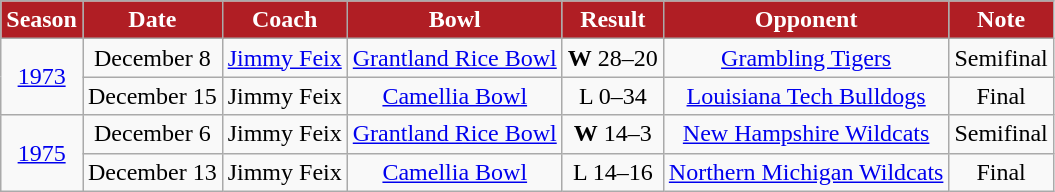<table class="wikitable">
<tr>
<th style="background:#B01E24; color:white;">Season</th>
<th style="background:#B01E24; color:white;">Date</th>
<th style="background:#B01E24; color:white;">Coach</th>
<th style="background:#B01E24; color:white;">Bowl</th>
<th style="background:#B01E24; color:white;">Result</th>
<th style="background:#B01E24; color:white;">Opponent</th>
<th style="background:#B01E24; color:white;">Note</th>
</tr>
<tr style="text-align:center;">
<td rowspan=2><a href='#'>1973</a></td>
<td>December 8</td>
<td><a href='#'>Jimmy Feix</a></td>
<td><a href='#'>Grantland Rice Bowl</a></td>
<td><strong>W</strong> 28–20</td>
<td><a href='#'>Grambling Tigers</a></td>
<td>Semifinal</td>
</tr>
<tr style="text-align:center;">
<td>December 15</td>
<td>Jimmy Feix</td>
<td><a href='#'>Camellia Bowl</a></td>
<td>L 0–34</td>
<td><a href='#'>Louisiana Tech Bulldogs</a></td>
<td>Final</td>
</tr>
<tr style="text-align:center;">
<td rowspan=2><a href='#'>1975</a></td>
<td>December 6</td>
<td>Jimmy Feix</td>
<td><a href='#'>Grantland Rice Bowl</a></td>
<td><strong>W</strong> 14–3</td>
<td><a href='#'>New Hampshire Wildcats</a></td>
<td>Semifinal</td>
</tr>
<tr style="text-align:center;">
<td>December 13</td>
<td>Jimmy Feix</td>
<td><a href='#'>Camellia Bowl</a></td>
<td>L 14–16</td>
<td><a href='#'>Northern Michigan Wildcats</a></td>
<td>Final</td>
</tr>
</table>
